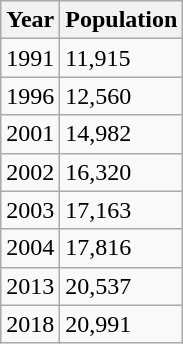<table class="wikitable">
<tr>
<th>Year</th>
<th>Population</th>
</tr>
<tr>
<td>1991</td>
<td>11,915</td>
</tr>
<tr>
<td>1996</td>
<td>12,560</td>
</tr>
<tr>
<td>2001</td>
<td>14,982</td>
</tr>
<tr>
<td>2002</td>
<td>16,320</td>
</tr>
<tr>
<td>2003</td>
<td>17,163</td>
</tr>
<tr>
<td>2004</td>
<td>17,816</td>
</tr>
<tr>
<td>2013</td>
<td>20,537</td>
</tr>
<tr>
<td>2018</td>
<td>20,991</td>
</tr>
</table>
